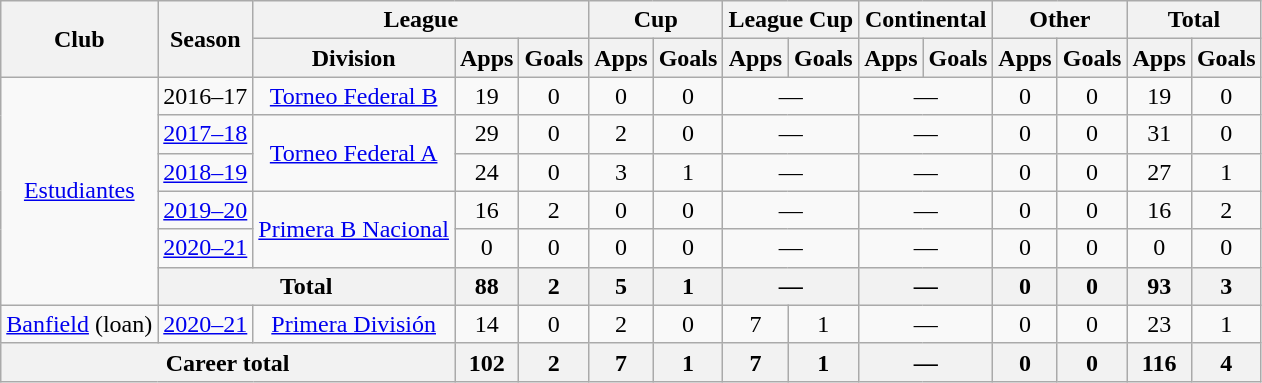<table class="wikitable" style="text-align:center">
<tr>
<th rowspan="2">Club</th>
<th rowspan="2">Season</th>
<th colspan="3">League</th>
<th colspan="2">Cup</th>
<th colspan="2">League Cup</th>
<th colspan="2">Continental</th>
<th colspan="2">Other</th>
<th colspan="2">Total</th>
</tr>
<tr>
<th>Division</th>
<th>Apps</th>
<th>Goals</th>
<th>Apps</th>
<th>Goals</th>
<th>Apps</th>
<th>Goals</th>
<th>Apps</th>
<th>Goals</th>
<th>Apps</th>
<th>Goals</th>
<th>Apps</th>
<th>Goals</th>
</tr>
<tr>
<td rowspan="6"><a href='#'>Estudiantes</a></td>
<td>2016–17</td>
<td rowspan="1"><a href='#'>Torneo Federal B</a></td>
<td>19</td>
<td>0</td>
<td>0</td>
<td>0</td>
<td colspan="2">—</td>
<td colspan="2">—</td>
<td>0</td>
<td>0</td>
<td>19</td>
<td>0</td>
</tr>
<tr>
<td><a href='#'>2017–18</a></td>
<td rowspan="2"><a href='#'>Torneo Federal A</a></td>
<td>29</td>
<td>0</td>
<td>2</td>
<td>0</td>
<td colspan="2">—</td>
<td colspan="2">—</td>
<td>0</td>
<td>0</td>
<td>31</td>
<td>0</td>
</tr>
<tr>
<td><a href='#'>2018–19</a></td>
<td>24</td>
<td>0</td>
<td>3</td>
<td>1</td>
<td colspan="2">—</td>
<td colspan="2">—</td>
<td>0</td>
<td>0</td>
<td>27</td>
<td>1</td>
</tr>
<tr>
<td><a href='#'>2019–20</a></td>
<td rowspan="2"><a href='#'>Primera B Nacional</a></td>
<td>16</td>
<td>2</td>
<td>0</td>
<td>0</td>
<td colspan="2">—</td>
<td colspan="2">—</td>
<td>0</td>
<td>0</td>
<td>16</td>
<td>2</td>
</tr>
<tr>
<td><a href='#'>2020–21</a></td>
<td>0</td>
<td>0</td>
<td>0</td>
<td>0</td>
<td colspan="2">—</td>
<td colspan="2">—</td>
<td>0</td>
<td>0</td>
<td>0</td>
<td>0</td>
</tr>
<tr>
<th colspan="2">Total</th>
<th>88</th>
<th>2</th>
<th>5</th>
<th>1</th>
<th colspan="2">—</th>
<th colspan="2">—</th>
<th>0</th>
<th>0</th>
<th>93</th>
<th>3</th>
</tr>
<tr>
<td rowspan="1"><a href='#'>Banfield</a> (loan)</td>
<td><a href='#'>2020–21</a></td>
<td rowspan="1"><a href='#'>Primera División</a></td>
<td>14</td>
<td>0</td>
<td>2</td>
<td>0</td>
<td>7</td>
<td>1</td>
<td colspan="2">—</td>
<td>0</td>
<td>0</td>
<td>23</td>
<td>1</td>
</tr>
<tr>
<th colspan="3">Career total</th>
<th>102</th>
<th>2</th>
<th>7</th>
<th>1</th>
<th>7</th>
<th>1</th>
<th colspan="2">—</th>
<th>0</th>
<th>0</th>
<th>116</th>
<th>4</th>
</tr>
</table>
